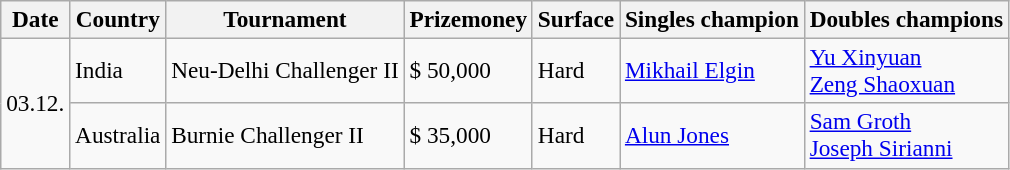<table class="sortable wikitable" style=font-size:97%>
<tr>
<th>Date</th>
<th>Country</th>
<th>Tournament</th>
<th>Prizemoney</th>
<th>Surface</th>
<th>Singles champion</th>
<th>Doubles champions</th>
</tr>
<tr>
<td rowspan="2">03.12.</td>
<td>India</td>
<td>Neu-Delhi Challenger II</td>
<td>$ 50,000</td>
<td>Hard</td>
<td> <a href='#'>Mikhail Elgin</a></td>
<td> <a href='#'>Yu Xinyuan</a><br> <a href='#'>Zeng Shaoxuan</a></td>
</tr>
<tr>
<td>Australia</td>
<td>Burnie Challenger II</td>
<td>$ 35,000</td>
<td>Hard</td>
<td> <a href='#'>Alun Jones</a></td>
<td> <a href='#'>Sam Groth</a><br> <a href='#'>Joseph Sirianni</a></td>
</tr>
</table>
